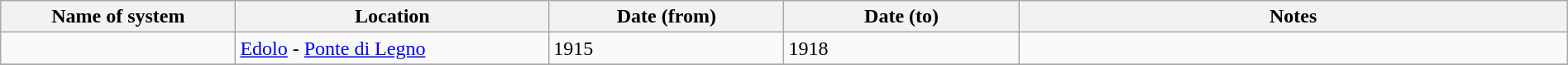<table class="wikitable" width=100%>
<tr>
<th width=15%>Name of system</th>
<th width=20%>Location</th>
<th width=15%>Date (from)</th>
<th width=15%>Date (to)</th>
<th width=35%>Notes</th>
</tr>
<tr>
<td> </td>
<td><a href='#'>Edolo</a> - <a href='#'>Ponte di Legno</a></td>
<td>1915</td>
<td>1918</td>
<td> </td>
</tr>
<tr>
</tr>
</table>
